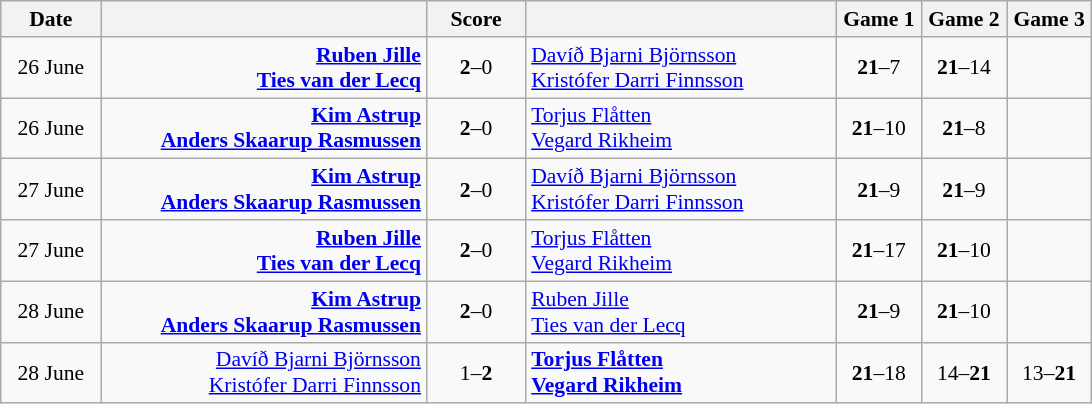<table class="wikitable" style="text-align: center; font-size:90% ">
<tr>
<th width="60">Date</th>
<th align="right" width="210"></th>
<th width="60">Score</th>
<th align="left" width="200"></th>
<th width="50">Game 1</th>
<th width="50">Game 2</th>
<th width="50">Game 3</th>
</tr>
<tr>
<td>26 June</td>
<td align="right"><strong><a href='#'>Ruben Jille</a> <br><a href='#'>Ties van der Lecq</a> </strong></td>
<td align="center"><strong>2</strong>–0</td>
<td align="left"> <a href='#'>Davíð Bjarni Björnsson</a><br> <a href='#'>Kristófer Darri Finnsson</a></td>
<td><strong>21</strong>–7</td>
<td><strong>21</strong>–14</td>
<td></td>
</tr>
<tr>
<td>26 June</td>
<td align="right"><strong><a href='#'>Kim Astrup</a> <br><a href='#'>Anders Skaarup Rasmussen</a> </strong></td>
<td align="center"><strong>2</strong>–0</td>
<td align="left"> <a href='#'>Torjus Flåtten</a><br> <a href='#'>Vegard Rikheim</a></td>
<td><strong>21</strong>–10</td>
<td><strong>21</strong>–8</td>
<td></td>
</tr>
<tr>
<td>27 June</td>
<td align="right"><strong><a href='#'>Kim Astrup</a> <br><a href='#'>Anders Skaarup Rasmussen</a> </strong></td>
<td align="center"><strong>2</strong>–0</td>
<td align="left"> <a href='#'>Davíð Bjarni Björnsson</a><br> <a href='#'>Kristófer Darri Finnsson</a></td>
<td><strong>21</strong>–9</td>
<td><strong>21</strong>–9</td>
<td></td>
</tr>
<tr>
<td>27 June</td>
<td align="right"><strong><a href='#'>Ruben Jille</a> <br><a href='#'>Ties van der Lecq</a> </strong></td>
<td align="center"><strong>2</strong>–0</td>
<td align="left"> <a href='#'>Torjus Flåtten</a><br> <a href='#'>Vegard Rikheim</a></td>
<td><strong>21</strong>–17</td>
<td><strong>21</strong>–10</td>
<td></td>
</tr>
<tr>
<td>28 June</td>
<td align="right"><strong><a href='#'>Kim Astrup</a></strong> <br><strong><a href='#'>Anders Skaarup Rasmussen</a></strong> </td>
<td align="center"><strong>2</strong>–0</td>
<td align="left"> <a href='#'>Ruben Jille</a><br> <a href='#'>Ties van der Lecq</a></td>
<td><strong>21</strong>–9</td>
<td><strong>21</strong>–10</td>
<td></td>
</tr>
<tr>
<td>28 June</td>
<td align="right"><a href='#'>Davíð Bjarni Björnsson</a> <br><a href='#'>Kristófer Darri Finnsson</a> </td>
<td align="center">1–<strong>2</strong></td>
<td align="left"> <strong><a href='#'>Torjus Flåtten</a></strong><br> <strong><a href='#'>Vegard Rikheim</a></strong></td>
<td><strong>21</strong>–18</td>
<td>14–<strong>21</strong></td>
<td>13–<strong>21</strong></td>
</tr>
</table>
